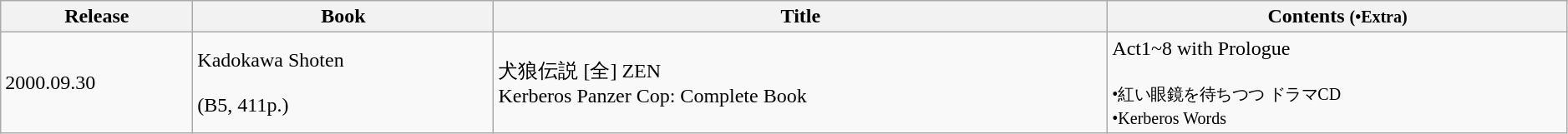<table class="wikitable" width=99% border="1">
<tr>
<th rowspan="1" align="center"><strong>Release</strong></th>
<th rowspan="1" align="center"><strong>Book</strong></th>
<th rowspan="1" align="center"><strong>Title</strong></th>
<th rowspan="1" align="center"><strong>Contents</strong> <small>(•Extra)</small></th>
</tr>
<tr>
<td>2000.09.30</td>
<td>Kadokawa Shoten<br><br>(B5, 411p.)</td>
<td>犬狼伝説 [全] ZEN<br>Kerberos Panzer Cop: Complete Book</td>
<td>Act1~8 with Prologue<br><small><br>•紅い眼鏡を待ちつつ ドラマCD<br>•Kerberos Words</small></td>
</tr>
</table>
